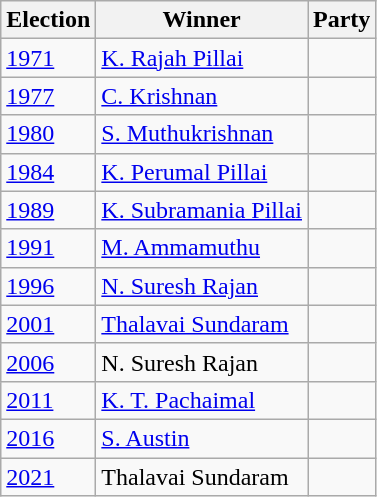<table class="wikitable sortable">
<tr>
<th>Election</th>
<th>Winner</th>
<th colspan=2>Party</th>
</tr>
<tr>
<td><a href='#'>1971</a></td>
<td><a href='#'>K. Rajah Pillai</a></td>
<td></td>
</tr>
<tr>
<td><a href='#'>1977</a></td>
<td><a href='#'>C. Krishnan</a></td>
<td></td>
</tr>
<tr>
<td><a href='#'>1980</a></td>
<td><a href='#'>S. Muthukrishnan</a></td>
<td></td>
</tr>
<tr>
<td><a href='#'>1984</a></td>
<td><a href='#'>K. Perumal Pillai</a></td>
<td></td>
</tr>
<tr>
<td><a href='#'>1989</a></td>
<td><a href='#'>K. Subramania Pillai</a></td>
<td></td>
</tr>
<tr>
<td><a href='#'>1991</a></td>
<td><a href='#'>M. Ammamuthu</a></td>
<td></td>
</tr>
<tr>
<td><a href='#'>1996</a></td>
<td><a href='#'>N. Suresh Rajan</a></td>
<td></td>
</tr>
<tr>
<td><a href='#'>2001</a></td>
<td><a href='#'>Thalavai Sundaram</a></td>
<td></td>
</tr>
<tr>
<td><a href='#'>2006</a></td>
<td>N. Suresh Rajan</td>
<td></td>
</tr>
<tr>
<td><a href='#'>2011</a></td>
<td><a href='#'>K. T. Pachaimal</a></td>
<td></td>
</tr>
<tr>
<td><a href='#'>2016</a></td>
<td><a href='#'>S. Austin</a></td>
<td></td>
</tr>
<tr>
<td><a href='#'>2021</a></td>
<td>Thalavai Sundaram</td>
<td></td>
</tr>
</table>
